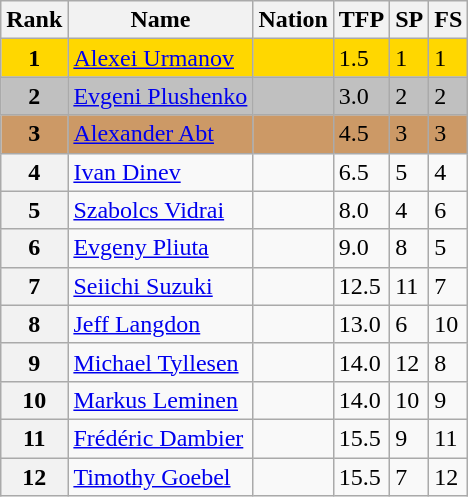<table class="wikitable">
<tr>
<th>Rank</th>
<th>Name</th>
<th>Nation</th>
<th>TFP</th>
<th>SP</th>
<th>FS</th>
</tr>
<tr bgcolor="gold">
<td align="center"><strong>1</strong></td>
<td><a href='#'>Alexei Urmanov</a></td>
<td></td>
<td>1.5</td>
<td>1</td>
<td>1</td>
</tr>
<tr bgcolor="silver">
<td align="center"><strong>2</strong></td>
<td><a href='#'>Evgeni Plushenko</a></td>
<td></td>
<td>3.0</td>
<td>2</td>
<td>2</td>
</tr>
<tr bgcolor="cc9966">
<td align="center"><strong>3</strong></td>
<td><a href='#'>Alexander Abt</a></td>
<td></td>
<td>4.5</td>
<td>3</td>
<td>3</td>
</tr>
<tr>
<th>4</th>
<td><a href='#'>Ivan Dinev</a></td>
<td></td>
<td>6.5</td>
<td>5</td>
<td>4</td>
</tr>
<tr>
<th>5</th>
<td><a href='#'>Szabolcs Vidrai</a></td>
<td></td>
<td>8.0</td>
<td>4</td>
<td>6</td>
</tr>
<tr>
<th>6</th>
<td><a href='#'>Evgeny Pliuta</a></td>
<td></td>
<td>9.0</td>
<td>8</td>
<td>5</td>
</tr>
<tr>
<th>7</th>
<td><a href='#'>Seiichi Suzuki</a></td>
<td></td>
<td>12.5</td>
<td>11</td>
<td>7</td>
</tr>
<tr>
<th>8</th>
<td><a href='#'>Jeff Langdon</a></td>
<td></td>
<td>13.0</td>
<td>6</td>
<td>10</td>
</tr>
<tr>
<th>9</th>
<td><a href='#'>Michael Tyllesen</a></td>
<td></td>
<td>14.0</td>
<td>12</td>
<td>8</td>
</tr>
<tr>
<th>10</th>
<td><a href='#'>Markus Leminen</a></td>
<td></td>
<td>14.0</td>
<td>10</td>
<td>9</td>
</tr>
<tr>
<th>11</th>
<td><a href='#'>Frédéric Dambier</a></td>
<td></td>
<td>15.5</td>
<td>9</td>
<td>11</td>
</tr>
<tr>
<th>12</th>
<td><a href='#'>Timothy Goebel</a></td>
<td></td>
<td>15.5</td>
<td>7</td>
<td>12</td>
</tr>
</table>
